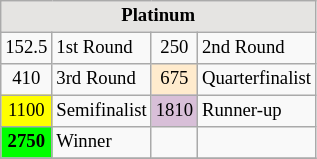<table class="wikitable" style="font-size:78%;">
<tr>
<th colspan=4 style="background:#E5E4E2;">Platinum</th>
</tr>
<tr>
<td align="center">152.5</td>
<td>1st Round</td>
<td align="center">250</td>
<td>2nd Round</td>
</tr>
<tr>
<td align="center">410</td>
<td>3rd Round</td>
<td align="center" style="background:#ffebcd;">675</td>
<td>Quarterfinalist</td>
</tr>
<tr>
<td align="center" style="background:#ffff00;">1100</td>
<td>Semifinalist</td>
<td align="center" style="background:#D8BFD8;">1810</td>
<td>Runner-up</td>
</tr>
<tr>
<td align="center" style="background:#00ff00;font-weight:bold;">2750</td>
<td>Winner</td>
<td></td>
<td></td>
</tr>
<tr>
</tr>
</table>
